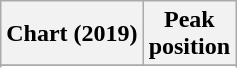<table class="wikitable sortable plainrowheaders">
<tr>
<th>Chart (2019)</th>
<th>Peak<br>position</th>
</tr>
<tr>
</tr>
<tr>
</tr>
<tr>
</tr>
</table>
